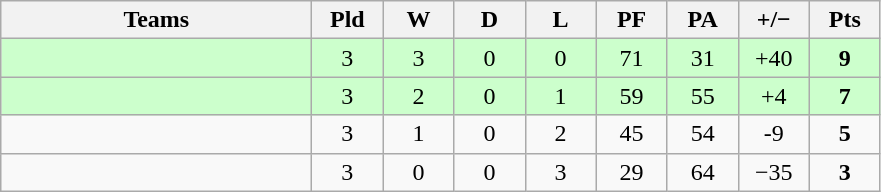<table class="wikitable" style="text-align: center;">
<tr>
<th width="200">Teams</th>
<th width="40">Pld</th>
<th width="40">W</th>
<th width="40">D</th>
<th width="40">L</th>
<th width="40">PF</th>
<th width="40">PA</th>
<th width="40">+/−</th>
<th width="40">Pts</th>
</tr>
<tr bgcolor=ccffcc>
<td align=left></td>
<td>3</td>
<td>3</td>
<td>0</td>
<td>0</td>
<td>71</td>
<td>31</td>
<td>+40</td>
<td><strong>9</strong></td>
</tr>
<tr bgcolor=ccffcc>
<td align=left></td>
<td>3</td>
<td>2</td>
<td>0</td>
<td>1</td>
<td>59</td>
<td>55</td>
<td>+4</td>
<td><strong>7</strong></td>
</tr>
<tr>
<td align=left></td>
<td>3</td>
<td>1</td>
<td>0</td>
<td>2</td>
<td>45</td>
<td>54</td>
<td>-9</td>
<td><strong>5</strong></td>
</tr>
<tr>
<td align=left></td>
<td>3</td>
<td>0</td>
<td>0</td>
<td>3</td>
<td>29</td>
<td>64</td>
<td>−35</td>
<td><strong>3</strong></td>
</tr>
</table>
